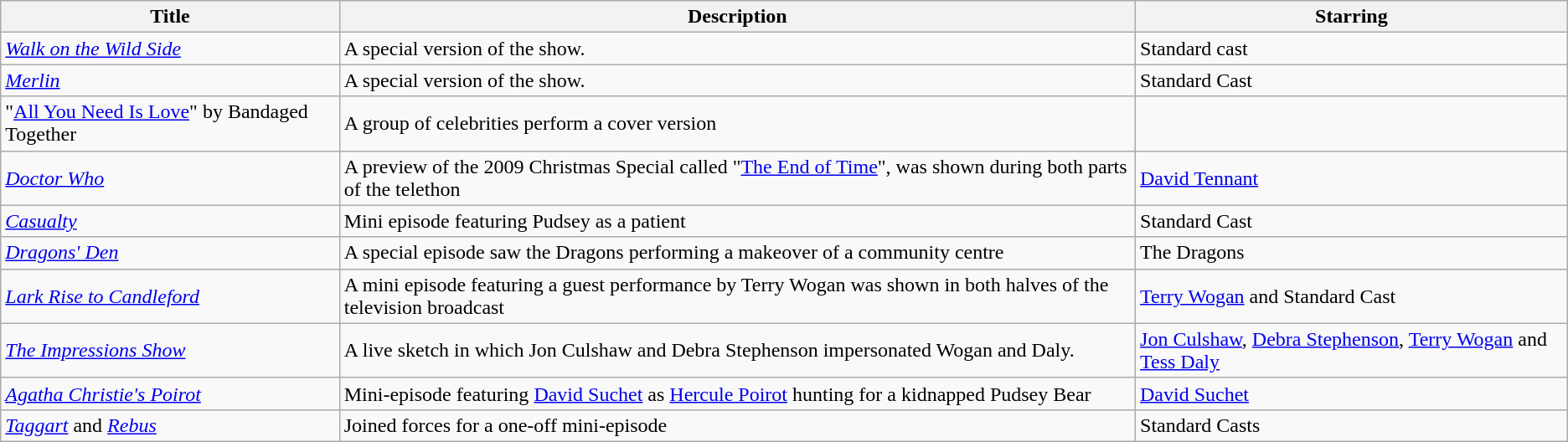<table class="wikitable" border="1">
<tr>
<th>Title</th>
<th>Description</th>
<th>Starring</th>
</tr>
<tr>
<td><em><a href='#'>Walk on the Wild Side</a></em></td>
<td>A special version of the show.</td>
<td>Standard cast</td>
</tr>
<tr>
<td><em><a href='#'>Merlin</a></em></td>
<td>A special version of the show.</td>
<td>Standard Cast</td>
</tr>
<tr>
<td>"<a href='#'>All You Need Is Love</a>" by Bandaged Together</td>
<td>A group of celebrities perform a cover version</td>
</tr>
<tr>
<td><em><a href='#'>Doctor Who</a></em></td>
<td>A preview of the 2009 Christmas Special called "<a href='#'>The End of Time</a>", was shown during both parts of the telethon</td>
<td><a href='#'>David Tennant</a></td>
</tr>
<tr>
<td><em><a href='#'>Casualty</a></em></td>
<td>Mini episode featuring Pudsey as a patient</td>
<td>Standard Cast</td>
</tr>
<tr>
<td><em><a href='#'>Dragons' Den</a></em></td>
<td>A special episode saw the Dragons performing a makeover of a community centre</td>
<td>The Dragons</td>
</tr>
<tr>
<td><em><a href='#'>Lark Rise to Candleford</a></em></td>
<td>A mini episode featuring a guest performance by Terry Wogan was shown in both halves of the television broadcast</td>
<td><a href='#'>Terry Wogan</a> and Standard Cast</td>
</tr>
<tr>
<td><em><a href='#'>The Impressions Show</a></em></td>
<td>A live sketch in which Jon Culshaw and Debra Stephenson impersonated Wogan and Daly.</td>
<td><a href='#'>Jon Culshaw</a>, <a href='#'>Debra Stephenson</a>, <a href='#'>Terry Wogan</a> and <a href='#'>Tess Daly</a></td>
</tr>
<tr>
<td><em><a href='#'>Agatha Christie's Poirot</a></em></td>
<td>Mini-episode featuring <a href='#'>David Suchet</a> as <a href='#'>Hercule Poirot</a> hunting for a kidnapped Pudsey Bear</td>
<td><a href='#'>David Suchet</a></td>
</tr>
<tr>
<td><em><a href='#'>Taggart</a></em> and <em><a href='#'>Rebus</a></em></td>
<td>Joined forces for a one-off mini-episode</td>
<td>Standard Casts</td>
</tr>
</table>
